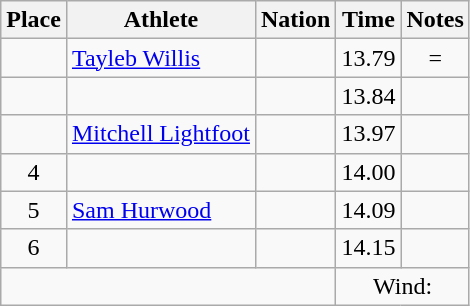<table class="wikitable mw-datatable sortable" style="text-align:center;">
<tr>
<th scope="col">Place</th>
<th scope="col">Athlete</th>
<th scope="col">Nation</th>
<th scope="col">Time</th>
<th scope="col">Notes</th>
</tr>
<tr>
<td></td>
<td align="left"><a href='#'>Tayleb Willis</a></td>
<td align="left"></td>
<td>13.79</td>
<td>=</td>
</tr>
<tr>
<td></td>
<td align="left"></td>
<td align="left"></td>
<td>13.84</td>
<td></td>
</tr>
<tr>
<td></td>
<td align="left"><a href='#'>Mitchell Lightfoot</a></td>
<td align="left"></td>
<td>13.97</td>
<td></td>
</tr>
<tr>
<td>4</td>
<td align="left"></td>
<td align="left"></td>
<td>14.00</td>
<td></td>
</tr>
<tr>
<td>5</td>
<td align="left"><a href='#'>Sam Hurwood</a></td>
<td align="left"></td>
<td>14.09</td>
<td></td>
</tr>
<tr>
<td>6</td>
<td align="left"></td>
<td align="left"></td>
<td>14.15</td>
<td></td>
</tr>
<tr class="sortbottom">
<td colspan="3"></td>
<td colspan="2">Wind: </td>
</tr>
</table>
